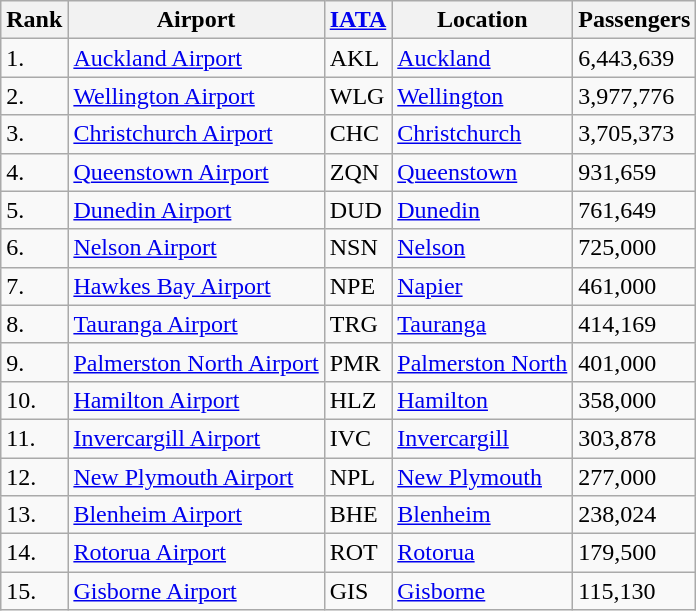<table class="wikitable">
<tr>
<th>Rank</th>
<th>Airport</th>
<th><a href='#'>IATA</a></th>
<th>Location</th>
<th>Passengers</th>
</tr>
<tr>
<td>1.</td>
<td><a href='#'>Auckland Airport</a></td>
<td>AKL</td>
<td><a href='#'>Auckland</a></td>
<td>6,443,639</td>
</tr>
<tr>
<td>2.</td>
<td><a href='#'>Wellington Airport</a></td>
<td>WLG</td>
<td><a href='#'>Wellington</a></td>
<td>3,977,776</td>
</tr>
<tr>
<td>3.</td>
<td><a href='#'>Christchurch Airport</a></td>
<td>CHC</td>
<td><a href='#'>Christchurch</a></td>
<td>3,705,373</td>
</tr>
<tr>
<td>4.</td>
<td><a href='#'>Queenstown Airport</a></td>
<td>ZQN</td>
<td><a href='#'>Queenstown</a></td>
<td>931,659</td>
</tr>
<tr>
<td>5.</td>
<td><a href='#'>Dunedin Airport</a></td>
<td>DUD</td>
<td><a href='#'>Dunedin</a></td>
<td>761,649</td>
</tr>
<tr>
<td>6.</td>
<td><a href='#'>Nelson Airport</a></td>
<td>NSN</td>
<td><a href='#'>Nelson</a></td>
<td>725,000</td>
</tr>
<tr>
<td>7.</td>
<td><a href='#'>Hawkes Bay Airport</a></td>
<td>NPE</td>
<td><a href='#'>Napier</a></td>
<td>461,000</td>
</tr>
<tr>
<td>8.</td>
<td><a href='#'>Tauranga Airport</a></td>
<td>TRG</td>
<td><a href='#'>Tauranga</a></td>
<td>414,169</td>
</tr>
<tr>
<td>9.</td>
<td><a href='#'>Palmerston North Airport</a></td>
<td>PMR</td>
<td><a href='#'>Palmerston North</a></td>
<td>401,000</td>
</tr>
<tr>
<td>10.</td>
<td><a href='#'>Hamilton Airport</a></td>
<td>HLZ</td>
<td><a href='#'>Hamilton</a></td>
<td>358,000</td>
</tr>
<tr>
<td>11.</td>
<td><a href='#'>Invercargill Airport</a></td>
<td>IVC</td>
<td><a href='#'>Invercargill</a></td>
<td>303,878</td>
</tr>
<tr>
<td>12.</td>
<td><a href='#'>New Plymouth Airport</a></td>
<td>NPL</td>
<td><a href='#'>New Plymouth</a></td>
<td>277,000</td>
</tr>
<tr>
<td>13.</td>
<td><a href='#'>Blenheim Airport</a></td>
<td>BHE</td>
<td><a href='#'>Blenheim</a></td>
<td>238,024</td>
</tr>
<tr>
<td>14.</td>
<td><a href='#'>Rotorua Airport</a></td>
<td>ROT</td>
<td><a href='#'>Rotorua</a></td>
<td>179,500</td>
</tr>
<tr>
<td>15.</td>
<td><a href='#'>Gisborne Airport</a></td>
<td>GIS</td>
<td><a href='#'>Gisborne</a></td>
<td>115,130</td>
</tr>
</table>
